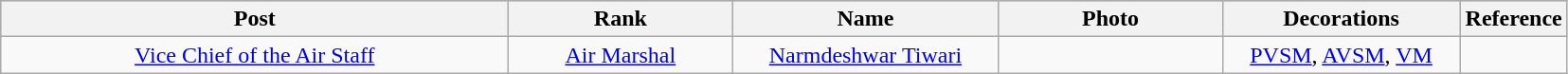<table class="wikitable" style="text-align:center">
<tr style="background:#ccc;">
<th scope="col" style="width: 350px;">Post</th>
<th scope="col" style="width: 150px;">Rank</th>
<th scope="col" style="width: 180px;">Name</th>
<th scope="col" style="width: 150px;">Photo</th>
<th scope="col" style="width: 160px;">Decorations</th>
<th scope="col" style="width: 5px;">Reference</th>
</tr>
<tr>
<td><a href='#'>Vice Chief of the Air Staff</a></td>
<td><a href='#'>Air Marshal</a></td>
<td><a href='#'>Narmdeshwar Tiwari</a></td>
<td></td>
<td><a href='#'>PVSM</a>, <a href='#'>AVSM</a>, <a href='#'>VM</a></td>
<td></td>
</tr>
</table>
